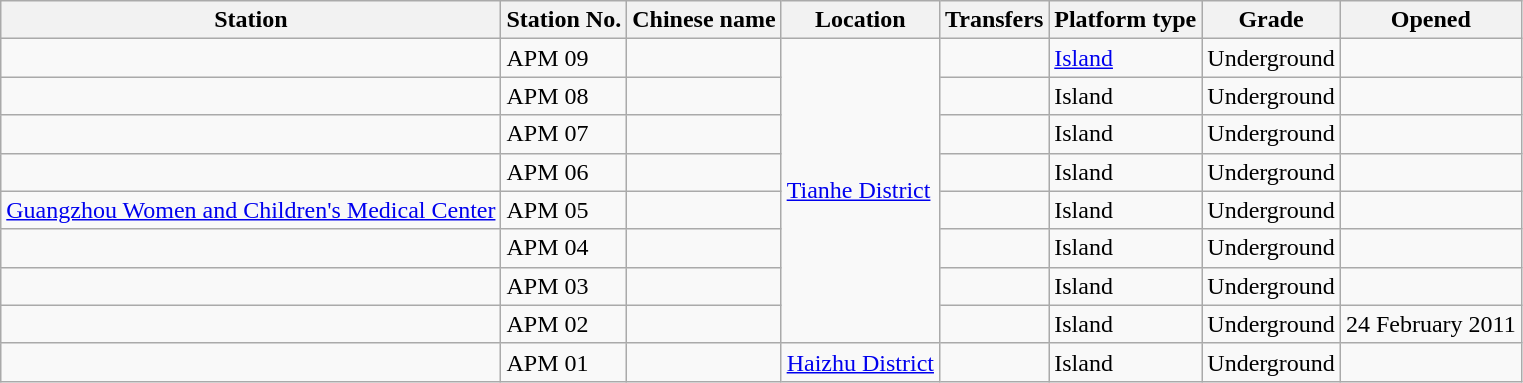<table class="wikitable">
<tr>
<th>Station</th>
<th>Station No.</th>
<th>Chinese name</th>
<th>Location</th>
<th>Transfers</th>
<th>Platform type</th>
<th>Grade</th>
<th>Opened</th>
</tr>
<tr>
<td></td>
<td>APM 09</td>
<td></td>
<td rowspan="8"><a href='#'>Tianhe District</a></td>
<td style="text-align: center"></td>
<td><a href='#'>Island</a></td>
<td>Underground</td>
<td></td>
</tr>
<tr>
<td></td>
<td>APM 08</td>
<td></td>
<td></td>
<td>Island</td>
<td>Underground</td>
<td></td>
</tr>
<tr>
<td></td>
<td>APM 07</td>
<td></td>
<td></td>
<td>Island</td>
<td>Underground</td>
<td></td>
</tr>
<tr>
<td></td>
<td>APM 06</td>
<td></td>
<td></td>
<td>Island</td>
<td>Underground</td>
<td></td>
</tr>
<tr>
<td><a href='#'>Guangzhou Women and Children's Medical Center</a></td>
<td>APM 05</td>
<td></td>
<td></td>
<td>Island</td>
<td>Underground</td>
<td></td>
</tr>
<tr>
<td></td>
<td>APM 04</td>
<td></td>
<td></td>
<td>Island</td>
<td>Underground</td>
<td></td>
</tr>
<tr>
<td></td>
<td>APM 03</td>
<td></td>
<td></td>
<td>Island</td>
<td>Underground</td>
<td></td>
</tr>
<tr>
<td></td>
<td>APM 02</td>
<td></td>
<td></td>
<td>Island</td>
<td>Underground</td>
<td>24 February 2011</td>
</tr>
<tr>
<td></td>
<td>APM 01</td>
<td></td>
<td><a href='#'>Haizhu District</a></td>
<td style="text-align: center"> </td>
<td>Island</td>
<td>Underground</td>
<td></td>
</tr>
</table>
